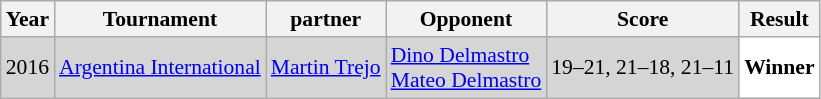<table class="sortable wikitable" style="font-size: 90%;">
<tr>
<th>Year</th>
<th>Tournament</th>
<th>partner</th>
<th>Opponent</th>
<th>Score</th>
<th>Result</th>
</tr>
<tr style="background:#D5D5D5">
<td align="center">2016</td>
<td align="left"><a href='#'>Argentina International</a></td>
<td align="left"> <a href='#'>Martin Trejo</a></td>
<td align="left"> <a href='#'>Dino Delmastro</a> <br>  <a href='#'>Mateo Delmastro</a></td>
<td align="left">19–21, 21–18, 21–11</td>
<td style="text-align:left; background:white"> <strong>Winner</strong></td>
</tr>
</table>
